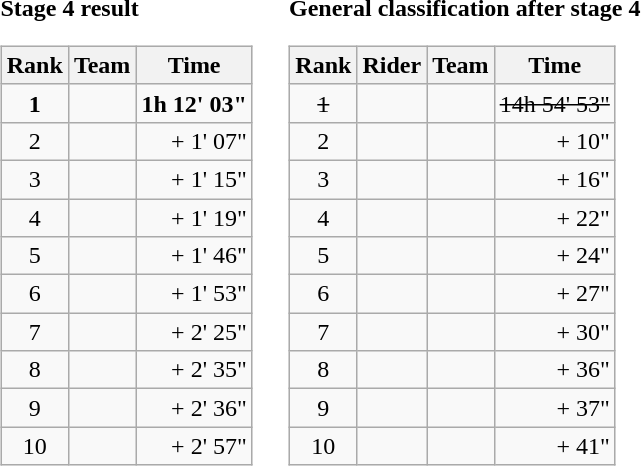<table>
<tr>
<td><strong>Stage 4 result</strong><br><table class="wikitable">
<tr>
<th scope="col">Rank</th>
<th scope="col">Team</th>
<th scope="col">Time</th>
</tr>
<tr>
<td style="text-align:center;"><strong>1</strong></td>
<td><strong></strong> </td>
<td style="text-align:right;"><strong>1h 12' 03"</strong></td>
</tr>
<tr>
<td style="text-align:center;">2</td>
<td></td>
<td style="text-align:right;">+ 1' 07"</td>
</tr>
<tr>
<td style="text-align:center;">3</td>
<td></td>
<td style="text-align:right;">+ 1' 15"</td>
</tr>
<tr>
<td style="text-align:center;">4</td>
<td></td>
<td style="text-align:right;">+ 1' 19"</td>
</tr>
<tr>
<td style="text-align:center;">5</td>
<td></td>
<td style="text-align:right;">+ 1' 46"</td>
</tr>
<tr>
<td style="text-align:center;">6</td>
<td></td>
<td style="text-align:right;">+ 1' 53"</td>
</tr>
<tr>
<td style="text-align:center;">7</td>
<td></td>
<td style="text-align:right;">+ 2' 25"</td>
</tr>
<tr>
<td style="text-align:center;">8</td>
<td></td>
<td style="text-align:right;">+ 2' 35"</td>
</tr>
<tr>
<td style="text-align:center;">9</td>
<td></td>
<td style="text-align:right;">+ 2' 36"</td>
</tr>
<tr>
<td style="text-align:center;">10</td>
<td></td>
<td style="text-align:right;">+ 2' 57"</td>
</tr>
</table>
</td>
<td></td>
<td><strong>General classification after stage 4</strong><br><table class="wikitable">
<tr>
<th scope="col">Rank</th>
<th scope="col">Rider</th>
<th scope="col">Team</th>
<th scope="col">Time</th>
</tr>
<tr>
<td style="text-align:center;"><del>1</del></td>
<td><del></del>  </td>
<td><del></del></td>
<td style="text-align:right;"><del>14h 54' 53"</del></td>
</tr>
<tr>
<td style="text-align:center;">2</td>
<td> </td>
<td></td>
<td style="text-align:right;">+ 10"</td>
</tr>
<tr>
<td style="text-align:center;">3</td>
<td> </td>
<td></td>
<td style="text-align:right;">+ 16"</td>
</tr>
<tr>
<td style="text-align:center;">4</td>
<td> </td>
<td></td>
<td style="text-align:right;">+ 22"</td>
</tr>
<tr>
<td style="text-align:center;">5</td>
<td> </td>
<td></td>
<td style="text-align:right;">+ 24"</td>
</tr>
<tr>
<td style="text-align:center;">6</td>
<td></td>
<td></td>
<td style="text-align:right;">+ 27"</td>
</tr>
<tr>
<td style="text-align:center;">7</td>
<td> </td>
<td></td>
<td style="text-align:right;">+ 30"</td>
</tr>
<tr>
<td style="text-align:center;">8</td>
<td></td>
<td></td>
<td style="text-align:right;">+ 36"</td>
</tr>
<tr>
<td style="text-align:center;">9</td>
<td></td>
<td></td>
<td style="text-align:right;">+ 37"</td>
</tr>
<tr>
<td style="text-align:center;">10</td>
<td></td>
<td></td>
<td style="text-align:right;">+ 41"</td>
</tr>
</table>
</td>
</tr>
</table>
